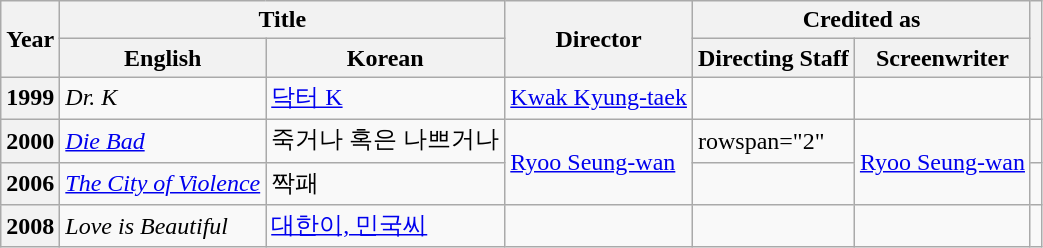<table class="wikitable plainrowheaders">
<tr>
<th rowspan="2">Year</th>
<th colspan="2">Title</th>
<th rowspan="2">Director</th>
<th colspan="2">Credited as</th>
<th rowspan="2"></th>
</tr>
<tr>
<th>English</th>
<th>Korean</th>
<th>Directing Staff</th>
<th>Screenwriter</th>
</tr>
<tr>
<th scope="row">1999</th>
<td><em>Dr. K</em></td>
<td><a href='#'>닥터 K</a></td>
<td><a href='#'>Kwak Kyung-taek</a></td>
<td></td>
<td></td>
<td></td>
</tr>
<tr>
<th scope="row">2000</th>
<td><em><a href='#'>Die Bad</a></em></td>
<td>죽거나 혹은 나쁘거나</td>
<td rowspan="2"><a href='#'>Ryoo Seung-wan</a></td>
<td>rowspan="2" </td>
<td rowspan="2"><a href='#'>Ryoo Seung-wan</a></td>
<td></td>
</tr>
<tr>
<th scope="row">2006</th>
<td><em><a href='#'>The City of Violence</a></em></td>
<td>짝패</td>
<td></td>
</tr>
<tr>
<th scope="row">2008</th>
<td><em>Love is Beautiful</em></td>
<td><a href='#'>대한이, 민국씨</a></td>
<td></td>
<td></td>
<td></td>
<td></td>
</tr>
</table>
